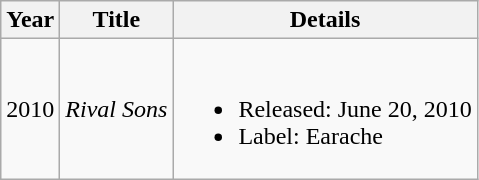<table class="wikitable">
<tr>
<th>Year</th>
<th>Title</th>
<th>Details</th>
</tr>
<tr>
<td>2010</td>
<td><em>Rival Sons</em></td>
<td><br><ul><li>Released: June 20, 2010</li><li>Label: Earache</li></ul></td>
</tr>
</table>
